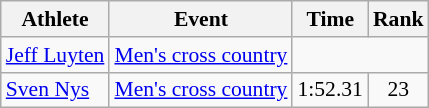<table class=wikitable style="font-size:90%">
<tr>
<th>Athlete</th>
<th>Event</th>
<th>Time</th>
<th>Rank</th>
</tr>
<tr align=center>
<td align=left><a href='#'>Jeff Luyten</a></td>
<td><a href='#'>Men's cross country</a></td>
<td colspan=2></td>
</tr>
<tr align=center>
<td align=left><a href='#'>Sven Nys</a></td>
<td><a href='#'>Men's cross country</a></td>
<td>1:52.31</td>
<td>23</td>
</tr>
</table>
